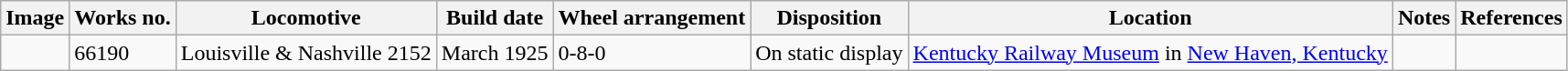<table class="wikitable">
<tr>
<th>Image</th>
<th>Works no.</th>
<th>Locomotive</th>
<th>Build date</th>
<th>Wheel arrangement</th>
<th>Disposition</th>
<th>Location</th>
<th>Notes</th>
<th>References</th>
</tr>
<tr>
<td></td>
<td>66190</td>
<td>Louisville & Nashville 2152</td>
<td>March 1925</td>
<td>0-8-0</td>
<td>On static display</td>
<td><a href='#'>Kentucky Railway Museum</a> in <a href='#'>New Haven, Kentucky</a></td>
<td></td>
<td></td>
</tr>
</table>
